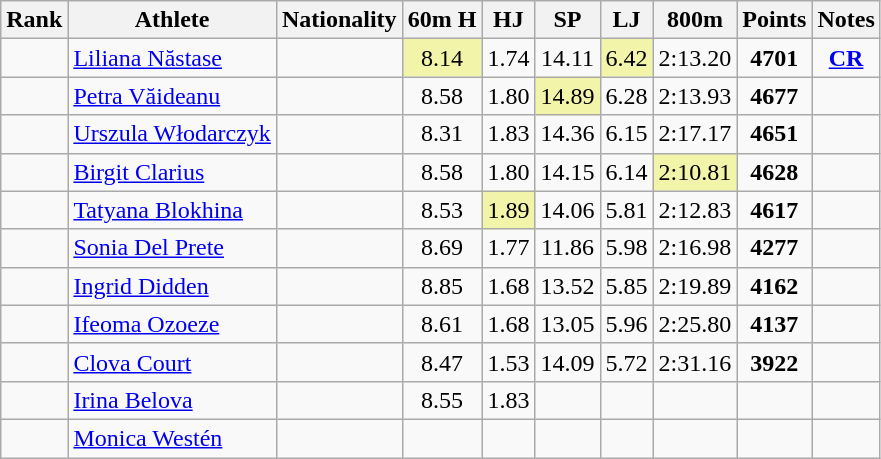<table class="wikitable sortable" style=" text-align:center">
<tr>
<th>Rank</th>
<th>Athlete</th>
<th>Nationality</th>
<th>60m H</th>
<th>HJ</th>
<th>SP</th>
<th>LJ</th>
<th>800m</th>
<th>Points</th>
<th>Notes</th>
</tr>
<tr>
<td></td>
<td align=left><a href='#'>Liliana Năstase</a></td>
<td align=left></td>
<td bgcolor=#F2F5A9>8.14</td>
<td>1.74</td>
<td>14.11</td>
<td bgcolor=#F2F5A9>6.42</td>
<td>2:13.20</td>
<td><strong>4701</strong></td>
<td><strong><a href='#'>CR</a></strong></td>
</tr>
<tr>
<td></td>
<td align=left><a href='#'>Petra Văideanu</a></td>
<td align=left></td>
<td>8.58</td>
<td>1.80</td>
<td bgcolor=#F2F5A9>14.89</td>
<td>6.28</td>
<td>2:13.93</td>
<td><strong>4677</strong></td>
<td></td>
</tr>
<tr>
<td></td>
<td align=left><a href='#'>Urszula Włodarczyk</a></td>
<td align=left></td>
<td>8.31</td>
<td>1.83</td>
<td>14.36</td>
<td>6.15</td>
<td>2:17.17</td>
<td><strong>4651</strong></td>
<td></td>
</tr>
<tr>
<td></td>
<td align=left><a href='#'>Birgit Clarius</a></td>
<td align=left></td>
<td>8.58</td>
<td>1.80</td>
<td>14.15</td>
<td>6.14</td>
<td bgcolor=#F2F5A9>2:10.81</td>
<td><strong>4628</strong></td>
<td></td>
</tr>
<tr>
<td></td>
<td align=left><a href='#'>Tatyana Blokhina</a></td>
<td align=left></td>
<td>8.53</td>
<td bgcolor=#F2F5A9>1.89</td>
<td>14.06</td>
<td>5.81</td>
<td>2:12.83</td>
<td><strong>4617</strong></td>
<td></td>
</tr>
<tr>
<td></td>
<td align=left><a href='#'>Sonia Del Prete</a></td>
<td align=left></td>
<td>8.69</td>
<td>1.77</td>
<td>11.86</td>
<td>5.98</td>
<td>2:16.98</td>
<td><strong>4277</strong></td>
<td></td>
</tr>
<tr>
<td></td>
<td align=left><a href='#'>Ingrid Didden</a></td>
<td align=left></td>
<td>8.85</td>
<td>1.68</td>
<td>13.52</td>
<td>5.85</td>
<td>2:19.89</td>
<td><strong>4162</strong></td>
<td></td>
</tr>
<tr>
<td></td>
<td align=left><a href='#'>Ifeoma Ozoeze</a></td>
<td align=left></td>
<td>8.61</td>
<td>1.68</td>
<td>13.05</td>
<td>5.96</td>
<td>2:25.80</td>
<td><strong>4137</strong></td>
<td></td>
</tr>
<tr>
<td></td>
<td align=left><a href='#'>Clova Court</a></td>
<td align=left></td>
<td>8.47</td>
<td>1.53</td>
<td>14.09</td>
<td>5.72</td>
<td>2:31.16</td>
<td><strong>3922</strong></td>
<td></td>
</tr>
<tr>
<td></td>
<td align=left><a href='#'>Irina Belova</a></td>
<td align=left></td>
<td>8.55</td>
<td>1.83</td>
<td></td>
<td></td>
<td></td>
<td><strong></strong></td>
<td></td>
</tr>
<tr>
<td></td>
<td align=left><a href='#'>Monica Westén</a></td>
<td align=left></td>
<td></td>
<td></td>
<td></td>
<td></td>
<td></td>
<td><strong></strong></td>
<td></td>
</tr>
</table>
